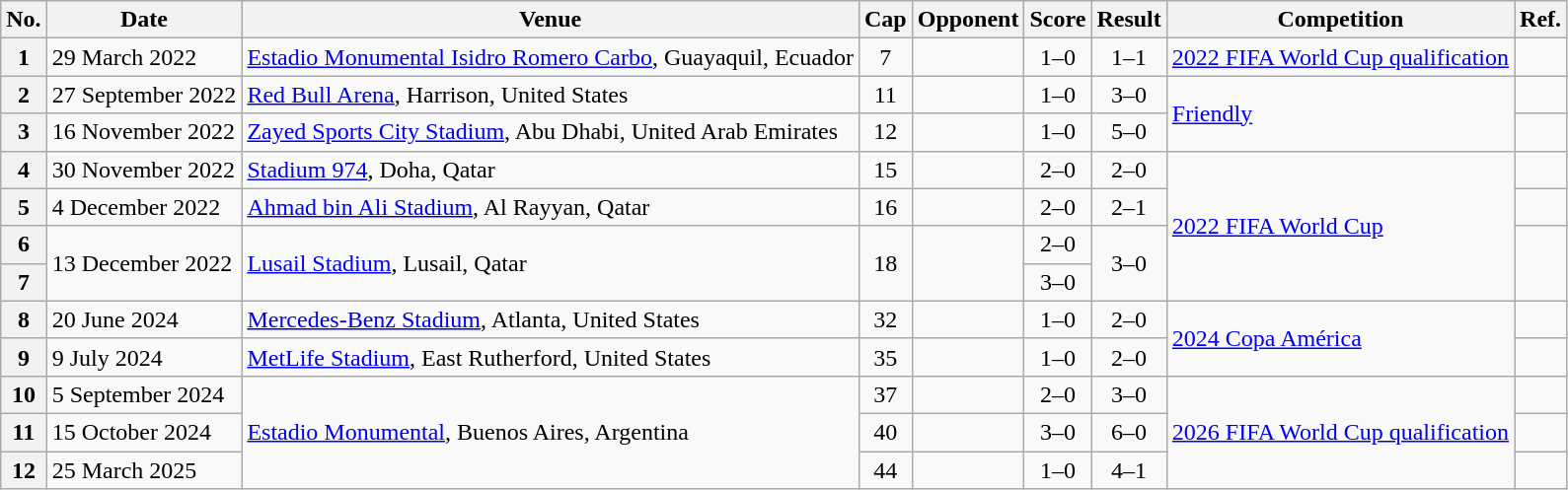<table class="wikitable sortable">
<tr>
<th scope="col">No.</th>
<th scope="col">Date</th>
<th scope="col">Venue</th>
<th scope="col">Cap</th>
<th scope="col">Opponent</th>
<th scope="col">Score</th>
<th scope="col">Result</th>
<th scope="col">Competition</th>
<th>Ref.</th>
</tr>
<tr>
<th align="center">1</th>
<td>29 March 2022</td>
<td><a href='#'>Estadio Monumental Isidro Romero Carbo</a>, Guayaquil, Ecuador</td>
<td align="center">7</td>
<td></td>
<td align="center">1–0</td>
<td align="center">1–1</td>
<td><a href='#'>2022 FIFA World Cup qualification</a></td>
<td align="center"></td>
</tr>
<tr>
<th align="center">2</th>
<td>27 September 2022</td>
<td><a href='#'>Red Bull Arena</a>, Harrison, United States</td>
<td align="center">11</td>
<td></td>
<td align="center">1–0</td>
<td align="center">3–0</td>
<td rowspan=2><a href='#'>Friendly</a></td>
<td align="center"></td>
</tr>
<tr>
<th align="center">3</th>
<td>16 November 2022</td>
<td><a href='#'>Zayed Sports City Stadium</a>, Abu Dhabi, United Arab Emirates</td>
<td align="center">12</td>
<td></td>
<td align="center">1–0</td>
<td align="center">5–0</td>
<td align="center"></td>
</tr>
<tr>
<th align="center">4</th>
<td>30 November 2022</td>
<td><a href='#'>Stadium 974</a>, Doha, Qatar</td>
<td align="center">15</td>
<td></td>
<td align="center">2–0</td>
<td align="center">2–0</td>
<td rowspan=4><a href='#'>2022 FIFA World Cup</a></td>
<td align="center"></td>
</tr>
<tr>
<th align="center">5</th>
<td>4 December 2022</td>
<td><a href='#'>Ahmad bin Ali Stadium</a>, Al Rayyan, Qatar</td>
<td align="center">16</td>
<td></td>
<td align="center">2–0</td>
<td align="center">2–1</td>
<td align="center"></td>
</tr>
<tr>
<th align="center">6</th>
<td rowspan="2">13 December 2022</td>
<td rowspan="2"><a href='#'>Lusail Stadium</a>, Lusail, Qatar</td>
<td rowspan="2" align="center">18</td>
<td rowspan="2"></td>
<td align="center">2–0</td>
<td rowspan="2" align="center">3–0</td>
<td rowspan="2" align="center"></td>
</tr>
<tr>
<th align="center">7</th>
<td align="center">3–0</td>
</tr>
<tr>
<th align="center">8</th>
<td>20 June 2024</td>
<td><a href='#'>Mercedes-Benz Stadium</a>, Atlanta, United States</td>
<td align="center">32</td>
<td></td>
<td align="center">1–0</td>
<td align="center">2–0</td>
<td rowspan=2><a href='#'>2024 Copa América</a></td>
<td align="center"></td>
</tr>
<tr>
<th align="center">9</th>
<td>9 July 2024</td>
<td><a href='#'>MetLife Stadium</a>, East Rutherford, United States</td>
<td align="center">35</td>
<td></td>
<td align="center">1–0</td>
<td align="center">2–0</td>
<td align="center"></td>
</tr>
<tr>
<th align="center">10</th>
<td>5 September 2024</td>
<td rowspan=3><a href='#'>Estadio Monumental</a>, Buenos Aires, Argentina</td>
<td align="center">37</td>
<td></td>
<td align="center">2–0</td>
<td align="center">3–0</td>
<td rowspan=3><a href='#'>2026 FIFA World Cup qualification</a></td>
<td align="center"></td>
</tr>
<tr>
<th align="center">11</th>
<td>15 October 2024</td>
<td align="center">40</td>
<td></td>
<td align="center">3–0</td>
<td align="center">6–0</td>
<td align="center"></td>
</tr>
<tr>
<th align="center">12</th>
<td>25 March 2025</td>
<td align="center">44</td>
<td></td>
<td align="center">1–0</td>
<td align="center">4–1</td>
<td align="center"></td>
</tr>
</table>
